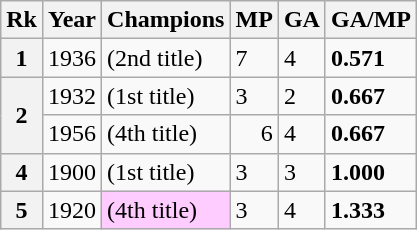<table class="wikitable sticky-header defaultright col2center col3left" style="margin-left: 1em; margin-right:1em; display: inline-table;">
<tr>
<th scope="col">Rk</th>
<th scope="col">Year</th>
<th scope="col">Champions</th>
<th scope="col">MP</th>
<th scope="col">GA</th>
<th scope="col">GA/MP</th>
</tr>
<tr>
<th scope="row">1</th>
<td>1936</td>
<td> (2nd title)</td>
<td>7</td>
<td>4</td>
<td><strong>0.571</strong></td>
</tr>
<tr>
<th scope="rowgroup" rowspan="2">2</th>
<td>1932</td>
<td> (1st title)</td>
<td>3</td>
<td>2</td>
<td><strong>0.667</strong></td>
</tr>
<tr>
<td style="text-align: center;">1956</td>
<td style="text-align: left;"> (4th title)</td>
<td style="text-align: right;">6</td>
<td>4</td>
<td><strong>0.667</strong></td>
</tr>
<tr>
<th scope="row">4</th>
<td>1900</td>
<td> (1st title)</td>
<td>3</td>
<td>3</td>
<td><strong>1.000</strong></td>
</tr>
<tr>
<th scope="row">5</th>
<td>1920</td>
<td style="background-color: #ffccff;"> (4th title)</td>
<td>3</td>
<td>4</td>
<td><strong>1.333</strong></td>
</tr>
</table>
